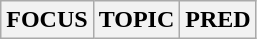<table class="wikitable">
<tr>
<th>FOCUS</th>
<th>TOPIC</th>
<th>PRED</th>
</tr>
</table>
